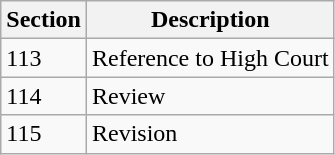<table class="wikitable">
<tr>
<th>Section</th>
<th>Description</th>
</tr>
<tr>
<td>113</td>
<td>Reference to High Court</td>
</tr>
<tr>
<td>114</td>
<td>Review</td>
</tr>
<tr>
<td>115</td>
<td>Revision</td>
</tr>
</table>
